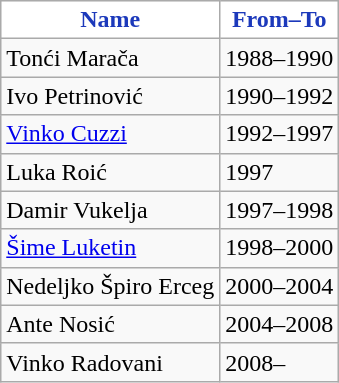<table class="wikitable" style="text-align: left">
<tr>
<th style="color:#1C39BB; background:#FFFFFF;">Name</th>
<th style="color:#1C39BB; background:#FFFFFF;">From–To</th>
</tr>
<tr>
<td> Tonći Marača</td>
<td>1988–1990</td>
</tr>
<tr>
<td>  Ivo Petrinović</td>
<td>1990–1992</td>
</tr>
<tr>
<td> <a href='#'>Vinko Cuzzi</a></td>
<td>1992–1997</td>
</tr>
<tr>
<td> Luka Roić</td>
<td>1997</td>
</tr>
<tr>
<td> Damir Vukelja</td>
<td>1997–1998</td>
</tr>
<tr>
<td> <a href='#'>Šime Luketin</a></td>
<td>1998–2000</td>
</tr>
<tr>
<td> Nedeljko Špiro Erceg</td>
<td>2000–2004</td>
</tr>
<tr>
<td> Ante Nosić</td>
<td>2004–2008</td>
</tr>
<tr>
<td> Vinko Radovani</td>
<td>2008–</td>
</tr>
</table>
